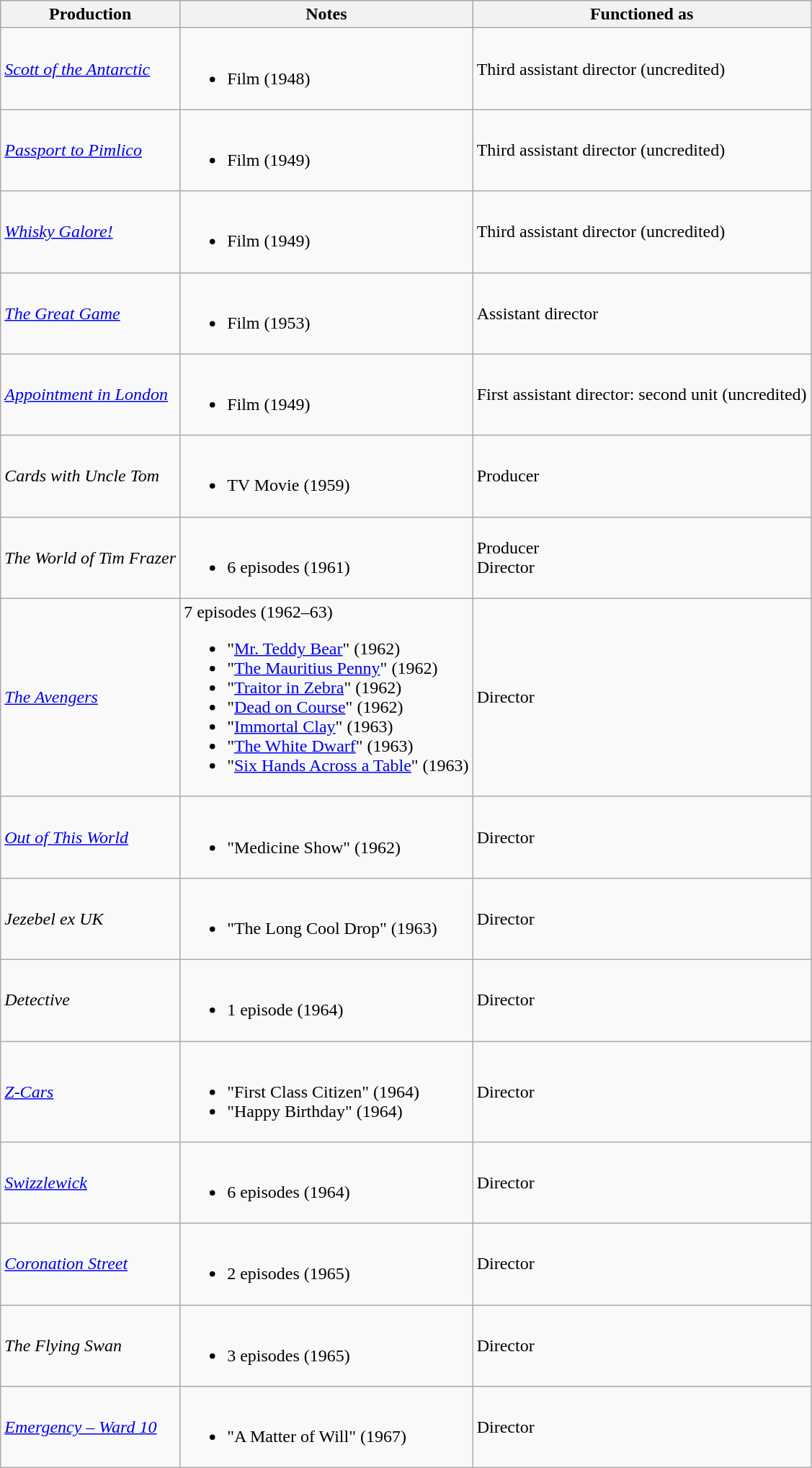<table class="wikitable">
<tr style="background:#ccc; text-align:center;">
<th>Production</th>
<th>Notes</th>
<th>Functioned as</th>
</tr>
<tr>
<td><em><a href='#'>Scott of the Antarctic</a></em></td>
<td><br><ul><li>Film (1948)</li></ul></td>
<td>Third assistant director (uncredited)</td>
</tr>
<tr>
<td><em><a href='#'>Passport to Pimlico</a></em></td>
<td><br><ul><li>Film (1949)</li></ul></td>
<td>Third assistant director (uncredited)</td>
</tr>
<tr>
<td><em><a href='#'>Whisky Galore!</a></em></td>
<td><br><ul><li>Film (1949)</li></ul></td>
<td>Third assistant director (uncredited)</td>
</tr>
<tr>
<td><em><a href='#'>The Great Game</a></em></td>
<td><br><ul><li>Film (1953)</li></ul></td>
<td>Assistant director</td>
</tr>
<tr>
<td><em><a href='#'>Appointment in London</a></em></td>
<td><br><ul><li>Film (1949)</li></ul></td>
<td>First assistant director: second unit (uncredited)</td>
</tr>
<tr>
<td><em>Cards with Uncle Tom</em></td>
<td><br><ul><li>TV Movie (1959)</li></ul></td>
<td>Producer</td>
</tr>
<tr>
<td><em>The World of Tim Frazer</em></td>
<td><br><ul><li>6 episodes (1961)</li></ul></td>
<td>Producer<br>Director</td>
</tr>
<tr>
<td><em><a href='#'>The Avengers</a></em></td>
<td>7 episodes (1962–63)<br><ul><li>"<a href='#'>Mr. Teddy Bear</a>" (1962)</li><li>"<a href='#'>The Mauritius Penny</a>" (1962)</li><li>"<a href='#'>Traitor in Zebra</a>" (1962)</li><li>"<a href='#'>Dead on Course</a>" (1962)</li><li>"<a href='#'>Immortal Clay</a>" (1963)</li><li>"<a href='#'>The White Dwarf</a>" (1963)</li><li>"<a href='#'>Six Hands Across a Table</a>" (1963)</li></ul></td>
<td>Director</td>
</tr>
<tr>
<td><em><a href='#'>Out of This World</a></em></td>
<td><br><ul><li>"Medicine Show" (1962)</li></ul></td>
<td>Director</td>
</tr>
<tr>
<td><em>Jezebel ex UK</em></td>
<td><br><ul><li>"The Long Cool Drop" (1963)</li></ul></td>
<td>Director</td>
</tr>
<tr>
<td><em>Detective</em></td>
<td><br><ul><li>1 episode (1964)</li></ul></td>
<td>Director</td>
</tr>
<tr>
<td><em><a href='#'>Z-Cars</a></em></td>
<td><br><ul><li>"First Class Citizen" (1964)</li><li>"Happy Birthday" (1964)</li></ul></td>
<td>Director</td>
</tr>
<tr>
<td><em><a href='#'>Swizzlewick</a></em></td>
<td><br><ul><li>6 episodes (1964)</li></ul></td>
<td>Director</td>
</tr>
<tr>
<td><em><a href='#'>Coronation Street</a></em></td>
<td><br><ul><li>2 episodes (1965)</li></ul></td>
<td>Director</td>
</tr>
<tr>
<td><em>The Flying Swan</em></td>
<td><br><ul><li>3 episodes (1965)</li></ul></td>
<td>Director</td>
</tr>
<tr>
<td><em><a href='#'>Emergency – Ward 10</a></em></td>
<td><br><ul><li>"A Matter of Will" (1967)</li></ul></td>
<td>Director</td>
</tr>
</table>
